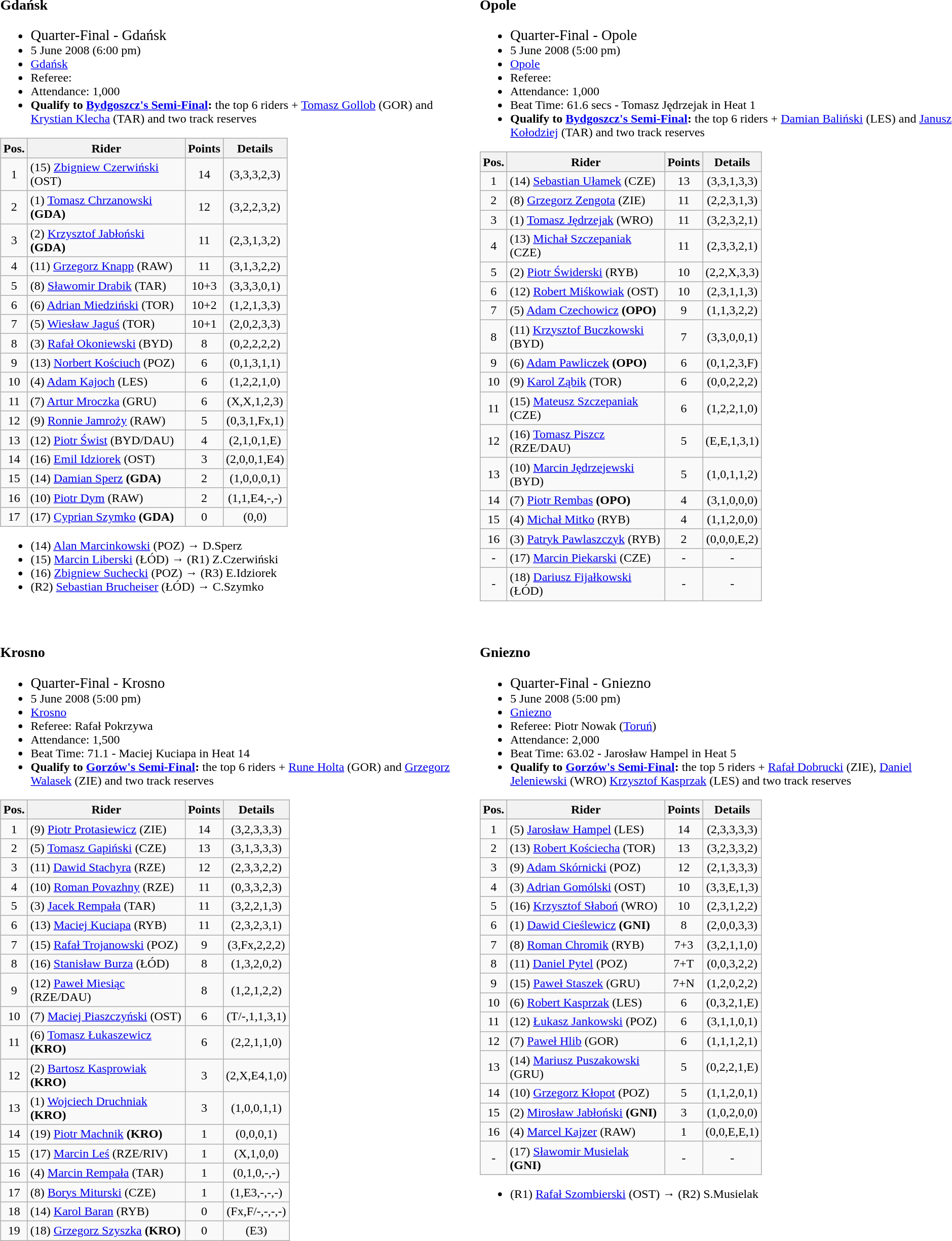<table width=100%>
<tr>
<td width=50% valign=top><br><h3>Gdańsk</h3><ul><li><big>Quarter-Final - Gdańsk</big></li><li>5 June 2008 (6:00 pm)</li><li> <a href='#'>Gdańsk</a></li><li>Referee:</li><li>Attendance: 1,000</li><li><strong>Qualify to <a href='#'>Bydgoszcz's Semi-Final</a>:</strong> the top 6 riders + <a href='#'>Tomasz Gollob</a> (GOR) and <a href='#'>Krystian Klecha</a> (TAR) and two track reserves</li></ul><table class=wikitable>
<tr>
<th width=25px>Pos.</th>
<th width=200px>Rider</th>
<th width=40px>Points</th>
<th width=70px>Details</th>
</tr>
<tr align=center >
<td>1</td>
<td align=left>(15) <a href='#'>Zbigniew Czerwiński</a> (OST)</td>
<td>14</td>
<td>(3,3,3,2,3)</td>
</tr>
<tr align=center >
<td>2</td>
<td align=left>(1) <a href='#'>Tomasz Chrzanowski</a> <strong>(GDA)</strong></td>
<td>12</td>
<td>(3,2,2,3,2)</td>
</tr>
<tr align=center >
<td>3</td>
<td align=left>(2) <a href='#'>Krzysztof Jabłoński</a> <strong>(GDA)</strong></td>
<td>11</td>
<td>(2,3,1,3,2)</td>
</tr>
<tr align=center >
<td>4</td>
<td align=left>(11) <a href='#'>Grzegorz Knapp</a> (RAW)</td>
<td>11</td>
<td>(3,1,3,2,2)</td>
</tr>
<tr align=center >
<td>5</td>
<td align=left>(8) <a href='#'>Sławomir Drabik</a> (TAR)</td>
<td>10+3</td>
<td>(3,3,3,0,1)</td>
</tr>
<tr align=center >
<td>6</td>
<td align=left>(6) <a href='#'>Adrian Miedziński</a> (TOR)</td>
<td>10+2</td>
<td>(1,2,1,3,3)</td>
</tr>
<tr align=center >
<td>7</td>
<td align=left>(5) <a href='#'>Wiesław Jaguś</a> (TOR)</td>
<td>10+1</td>
<td>(2,0,2,3,3)</td>
</tr>
<tr align=center>
<td>8</td>
<td align=left>(3) <a href='#'>Rafał Okoniewski</a> (BYD)</td>
<td>8</td>
<td>(0,2,2,2,2)</td>
</tr>
<tr align=center>
<td>9</td>
<td align=left>(13) <a href='#'>Norbert Kościuch</a> (POZ)</td>
<td>6</td>
<td>(0,1,3,1,1)</td>
</tr>
<tr align=center>
<td>10</td>
<td align=left>(4) <a href='#'>Adam Kajoch</a> (LES)</td>
<td>6</td>
<td>(1,2,2,1,0)</td>
</tr>
<tr align=center>
<td>11</td>
<td align=left>(7) <a href='#'>Artur Mroczka</a> (GRU)</td>
<td>6</td>
<td>(X,X,1,2,3)</td>
</tr>
<tr align=center>
<td>12</td>
<td align=left>(9) <a href='#'>Ronnie Jamroży</a> (RAW)</td>
<td>5</td>
<td>(0,3,1,Fx,1)</td>
</tr>
<tr align=center>
<td>13</td>
<td align=left>(12) <a href='#'>Piotr Świst</a> (BYD/DAU)</td>
<td>4</td>
<td>(2,1,0,1,E)</td>
</tr>
<tr align=center>
<td>14</td>
<td align=left>(16) <a href='#'>Emil Idziorek</a> (OST)</td>
<td>3</td>
<td>(2,0,0,1,E4)</td>
</tr>
<tr align=center>
<td>15</td>
<td align=left>(14) <a href='#'>Damian Sperz</a> <strong>(GDA)</strong></td>
<td>2</td>
<td>(1,0,0,0,1)</td>
</tr>
<tr align=center>
<td>16</td>
<td align=left>(10) <a href='#'>Piotr Dym</a> (RAW)</td>
<td>2</td>
<td>(1,1,E4,-,-)</td>
</tr>
<tr align=center>
<td>17</td>
<td align=left>(17) <a href='#'>Cyprian Szymko</a> <strong>(GDA)</strong></td>
<td>0</td>
<td>(0,0)</td>
</tr>
</table>
<ul><li>(14) <a href='#'>Alan Marcinkowski</a> (POZ) → D.Sperz</li><li>(15) <a href='#'>Marcin Liberski</a> (ŁÓD) → (R1) Z.Czerwiński</li><li>(16) <a href='#'>Zbigniew Suchecki</a> (POZ) → (R3) E.Idziorek</li><li>(R2) <a href='#'>Sebastian Brucheiser</a> (ŁÓD) → C.Szymko</li></ul></td>
<td width=50% valign=top><br><h3>Opole</h3><ul><li><big>Quarter-Final - Opole</big></li><li>5 June 2008 (5:00 pm)</li><li> <a href='#'>Opole</a></li><li>Referee:</li><li>Attendance: 1,000</li><li>Beat Time: 61.6 secs - Tomasz Jędrzejak in Heat 1</li><li><strong>Qualify to <a href='#'>Bydgoszcz's Semi-Final</a>:</strong> the top 6 riders + <a href='#'>Damian Baliński</a> (LES) and <a href='#'>Janusz Kołodziej</a> (TAR) and two track reserves</li></ul><table class=wikitable>
<tr>
<th width=25px>Pos.</th>
<th width=200px>Rider</th>
<th width=40px>Points</th>
<th width=70px>Details</th>
</tr>
<tr align=center >
<td>1</td>
<td align=left>(14) <a href='#'>Sebastian Ułamek</a> (CZE)</td>
<td>13</td>
<td>(3,3,1,3,3)</td>
</tr>
<tr align=center >
<td>2</td>
<td align=left>(8) <a href='#'>Grzegorz Zengota</a> (ZIE)</td>
<td>11</td>
<td>(2,2,3,1,3)</td>
</tr>
<tr align=center >
<td>3</td>
<td align=left>(1) <a href='#'>Tomasz Jędrzejak</a> (WRO)</td>
<td>11</td>
<td>(3,2,3,2,1)</td>
</tr>
<tr align=center >
<td>4</td>
<td align=left>(13) <a href='#'>Michał Szczepaniak</a> (CZE)</td>
<td>11</td>
<td>(2,3,3,2,1)</td>
</tr>
<tr align=center >
<td>5</td>
<td align=left>(2) <a href='#'>Piotr Świderski</a> (RYB)</td>
<td>10</td>
<td>(2,2,X,3,3)</td>
</tr>
<tr align=center >
<td>6</td>
<td align=left>(12) <a href='#'>Robert Miśkowiak</a> (OST)</td>
<td>10</td>
<td>(2,3,1,1,3)</td>
</tr>
<tr align=center >
<td>7</td>
<td align=left>(5) <a href='#'>Adam Czechowicz</a> <strong>(OPO)</strong></td>
<td>9</td>
<td>(1,1,3,2,2)</td>
</tr>
<tr align=center>
<td>8</td>
<td align=left>(11) <a href='#'>Krzysztof Buczkowski</a> (BYD)</td>
<td>7</td>
<td>(3,3,0,0,1)</td>
</tr>
<tr align=center>
<td>9</td>
<td align=left>(6) <a href='#'>Adam Pawliczek</a> <strong>(OPO)</strong></td>
<td>6</td>
<td>(0,1,2,3,F)</td>
</tr>
<tr align=center>
<td>10</td>
<td align=left>(9) <a href='#'>Karol Ząbik</a> (TOR)</td>
<td>6</td>
<td>(0,0,2,2,2)</td>
</tr>
<tr align=center>
<td>11</td>
<td align=left>(15) <a href='#'>Mateusz Szczepaniak</a> (CZE)</td>
<td>6</td>
<td>(1,2,2,1,0)</td>
</tr>
<tr align=center>
<td>12</td>
<td align=left>(16) <a href='#'>Tomasz Piszcz</a> (RZE/DAU)</td>
<td>5</td>
<td>(E,E,1,3,1)</td>
</tr>
<tr align=center>
<td>13</td>
<td align=left>(10) <a href='#'>Marcin Jędrzejewski</a> (BYD)</td>
<td>5</td>
<td>(1,0,1,1,2)</td>
</tr>
<tr align=center>
<td>14</td>
<td align=left>(7) <a href='#'>Piotr Rembas</a> <strong>(OPO)</strong></td>
<td>4</td>
<td>(3,1,0,0,0)</td>
</tr>
<tr align=center>
<td>15</td>
<td align=left>(4) <a href='#'>Michał Mitko</a> (RYB)</td>
<td>4</td>
<td>(1,1,2,0,0)</td>
</tr>
<tr align=center>
<td>16</td>
<td align=left>(3) <a href='#'>Patryk Pawlaszczyk</a> (RYB)</td>
<td>2</td>
<td>(0,0,0,E,2)</td>
</tr>
<tr align=center>
<td>-</td>
<td align=left>(17) <a href='#'>Marcin Piekarski</a> (CZE)</td>
<td>-</td>
<td>-</td>
</tr>
<tr align=center>
<td>-</td>
<td align=left>(18) <a href='#'>Dariusz Fijałkowski</a> (ŁÓD)</td>
<td>-</td>
<td>-</td>
</tr>
</table>
</td>
</tr>
<tr>
<td valign=top><br><h3>Krosno</h3><ul><li><big>Quarter-Final - Krosno</big></li><li>5 June 2008 (5:00 pm)</li><li> <a href='#'>Krosno</a></li><li>Referee: Rafał Pokrzywa</li><li>Attendance: 1,500</li><li>Beat Time: 71.1 - Maciej Kuciapa in Heat 14</li><li><strong>Qualify to <a href='#'>Gorzów's Semi-Final</a>:</strong> the top 6 riders + <a href='#'>Rune Holta</a> (GOR) and <a href='#'>Grzegorz Walasek</a> (ZIE) and two track reserves</li></ul><table class=wikitable>
<tr>
<th width=25px>Pos.</th>
<th width=200px>Rider</th>
<th width=40px>Points</th>
<th width=70px>Details</th>
</tr>
<tr align=center >
<td>1</td>
<td align=left>(9) <a href='#'>Piotr Protasiewicz</a> (ZIE)</td>
<td>14</td>
<td>(3,2,3,3,3)</td>
</tr>
<tr align=center >
<td>2</td>
<td align=left>(5) <a href='#'>Tomasz Gapiński</a> (CZE)</td>
<td>13</td>
<td>(3,1,3,3,3)</td>
</tr>
<tr align=center >
<td>3</td>
<td align=left>(11) <a href='#'>Dawid Stachyra</a> (RZE)</td>
<td>12</td>
<td>(2,3,3,2,2)</td>
</tr>
<tr align=center >
<td>4</td>
<td align=left>(10) <a href='#'>Roman Povazhny</a> (RZE)</td>
<td>11</td>
<td>(0,3,3,2,3)</td>
</tr>
<tr align=center >
<td>5</td>
<td align=left>(3) <a href='#'>Jacek Rempała</a> (TAR)</td>
<td>11</td>
<td>(3,2,2,1,3)</td>
</tr>
<tr align=center >
<td>6</td>
<td align=left>(13) <a href='#'>Maciej Kuciapa</a> (RYB)</td>
<td>11</td>
<td>(2,3,2,3,1)</td>
</tr>
<tr align=center >
<td>7</td>
<td align=left>(15) <a href='#'>Rafał Trojanowski</a> (POZ)</td>
<td>9</td>
<td>(3,Fx,2,2,2)</td>
</tr>
<tr align=center>
<td>8</td>
<td align=left>(16) <a href='#'>Stanisław Burza</a> (ŁÓD)</td>
<td>8</td>
<td>(1,3,2,0,2)</td>
</tr>
<tr align=center>
<td>9</td>
<td align=left>(12) <a href='#'>Paweł Miesiąc</a> (RZE/DAU)</td>
<td>8</td>
<td>(1,2,1,2,2)</td>
</tr>
<tr align=center>
<td>10</td>
<td align=left>(7) <a href='#'>Maciej Piaszczyński</a> (OST)</td>
<td>6</td>
<td>(T/-,1,1,3,1)</td>
</tr>
<tr align=center>
<td>11</td>
<td align=left>(6) <a href='#'>Tomasz Łukaszewicz</a> <strong>(KRO)</strong></td>
<td>6</td>
<td>(2,2,1,1,0)</td>
</tr>
<tr align=center>
<td>12</td>
<td align=left>(2) <a href='#'>Bartosz Kasprowiak</a> <strong>(KRO)</strong></td>
<td>3</td>
<td>(2,X,E4,1,0)</td>
</tr>
<tr align=center>
<td>13</td>
<td align=left>(1) <a href='#'>Wojciech Druchniak</a> <strong>(KRO)</strong></td>
<td>3</td>
<td>(1,0,0,1,1)</td>
</tr>
<tr align=center>
<td>14</td>
<td align=left>(19) <a href='#'>Piotr Machnik</a> <strong>(KRO)</strong></td>
<td>1</td>
<td>(0,0,0,1)</td>
</tr>
<tr align=center>
<td>15</td>
<td align=left>(17) <a href='#'>Marcin Leś</a> (RZE/RIV)</td>
<td>1</td>
<td>(X,1,0,0)</td>
</tr>
<tr align=center>
<td>16</td>
<td align=left>(4) <a href='#'>Marcin Rempała</a> (TAR)</td>
<td>1</td>
<td>(0,1,0,-,-)</td>
</tr>
<tr align=center>
<td>17</td>
<td align=left>(8) <a href='#'>Borys Miturski</a> (CZE)</td>
<td>1</td>
<td>(1,E3,-,-,-)</td>
</tr>
<tr align=center>
<td>18</td>
<td align=left>(14) <a href='#'>Karol Baran</a> (RYB)</td>
<td>0</td>
<td>(Fx,F/-,-,-,-)</td>
</tr>
<tr align=center>
<td>19</td>
<td align=left>(18) <a href='#'>Grzegorz Szyszka</a> <strong>(KRO)</strong></td>
<td>0</td>
<td>(E3)</td>
</tr>
</table>
</td>
<td valign=top><br><h3>Gniezno</h3><ul><li><big>Quarter-Final - Gniezno</big></li><li>5 June 2008 (5:00 pm)</li><li> <a href='#'>Gniezno</a></li><li>Referee: Piotr Nowak (<a href='#'>Toruń</a>)</li><li>Attendance: 2,000</li><li>Beat Time: 63.02 - Jarosław Hampel in Heat 5</li><li><strong>Qualify to <a href='#'>Gorzów's Semi-Final</a>:</strong> the top 5 riders + <a href='#'>Rafał Dobrucki</a> (ZIE), <a href='#'>Daniel Jeleniewski</a> (WRO) <a href='#'>Krzysztof Kasprzak</a> (LES) and two track reserves</li></ul><table class=wikitable>
<tr>
<th width=25px>Pos.</th>
<th width=200px>Rider</th>
<th width=40px>Points</th>
<th width=70px>Details</th>
</tr>
<tr align=center >
<td>1</td>
<td align=left>(5) <a href='#'>Jarosław Hampel</a> (LES)</td>
<td>14</td>
<td>(2,3,3,3,3)</td>
</tr>
<tr align=center >
<td>2</td>
<td align=left>(13) <a href='#'>Robert Kościecha</a> (TOR)</td>
<td>13</td>
<td>(3,2,3,3,2)</td>
</tr>
<tr align=center >
<td>3</td>
<td align=left>(9) <a href='#'>Adam Skórnicki</a> (POZ)</td>
<td>12</td>
<td>(2,1,3,3,3)</td>
</tr>
<tr align=center >
<td>4</td>
<td align=left>(3) <a href='#'>Adrian Gomólski</a> (OST)</td>
<td>10</td>
<td>(3,3,E,1,3)</td>
</tr>
<tr align=center >
<td>5</td>
<td align=left>(16) <a href='#'>Krzysztof Słaboń</a> (WRO)</td>
<td>10</td>
<td>(2,3,1,2,2)</td>
</tr>
<tr align=center >
<td>6</td>
<td align=left>(1) <a href='#'>Dawid Cieślewicz</a> <strong>(GNI)</strong></td>
<td>8</td>
<td>(2,0,0,3,3)</td>
</tr>
<tr align=center>
<td>7</td>
<td align=left>(8) <a href='#'>Roman Chromik</a> (RYB)</td>
<td>7+3</td>
<td>(3,2,1,1,0)</td>
</tr>
<tr align=center>
<td>8</td>
<td align=left>(11) <a href='#'>Daniel Pytel</a> (POZ)</td>
<td>7+T</td>
<td>(0,0,3,2,2)</td>
</tr>
<tr align=center>
<td>9</td>
<td align=left>(15) <a href='#'>Paweł Staszek</a> (GRU)</td>
<td>7+N</td>
<td>(1,2,0,2,2)</td>
</tr>
<tr align=center>
<td>10</td>
<td align=left>(6) <a href='#'>Robert Kasprzak</a> (LES)</td>
<td>6</td>
<td>(0,3,2,1,E)</td>
</tr>
<tr align=center>
<td>11</td>
<td align=left>(12) <a href='#'>Łukasz Jankowski</a> (POZ)</td>
<td>6</td>
<td>(3,1,1,0,1)</td>
</tr>
<tr align=center>
<td>12</td>
<td align=left>(7) <a href='#'>Paweł Hlib</a> (GOR)</td>
<td>6</td>
<td>(1,1,1,2,1)</td>
</tr>
<tr align=center>
<td>13</td>
<td align=left>(14) <a href='#'>Mariusz Puszakowski</a> (GRU)</td>
<td>5</td>
<td>(0,2,2,1,E)</td>
</tr>
<tr align=center>
<td>14</td>
<td align=left>(10) <a href='#'>Grzegorz Kłopot</a> (POZ)</td>
<td>5</td>
<td>(1,1,2,0,1)</td>
</tr>
<tr align=center>
<td>15</td>
<td align=left>(2) <a href='#'>Mirosław Jabłoński</a> <strong>(GNI)</strong></td>
<td>3</td>
<td>(1,0,2,0,0)</td>
</tr>
<tr align=center>
<td>16</td>
<td align=left>(4) <a href='#'>Marcel Kajzer</a> (RAW)</td>
<td>1</td>
<td>(0,0,E,E,1)</td>
</tr>
<tr align=center>
<td>-</td>
<td align=left>(17) <a href='#'>Sławomir Musielak</a> <strong>(GNI)</strong></td>
<td>-</td>
<td>-</td>
</tr>
</table>
<ul><li>(R1) <a href='#'>Rafał Szombierski</a> (OST) → (R2) S.Musielak</li></ul></td>
</tr>
</table>
